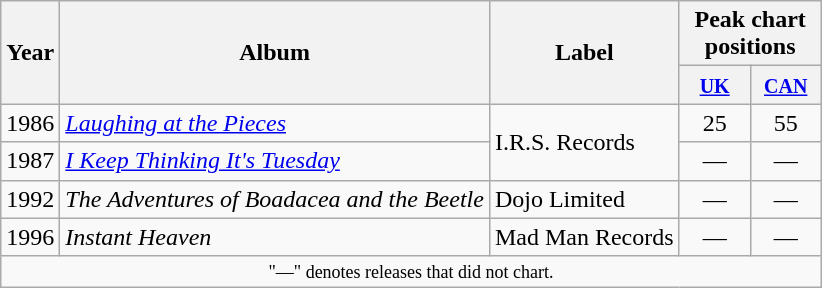<table class="wikitable">
<tr>
<th scope="col" rowspan="2">Year</th>
<th scope="col" rowspan="2">Album</th>
<th scope="col" rowspan="2">Label</th>
<th scope="col" colspan="2">Peak chart positions</th>
</tr>
<tr>
<th style="width:40px;"><small><a href='#'>UK</a></small><br></th>
<th style="width:40px;"><small><a href='#'>CAN</a></small><br></th>
</tr>
<tr>
<td>1986</td>
<td><em><a href='#'>Laughing at the Pieces</a></em></td>
<td rowspan="2">I.R.S. Records</td>
<td align=center>25</td>
<td align=center>55</td>
</tr>
<tr>
<td>1987</td>
<td><em><a href='#'>I Keep Thinking It's Tuesday</a></em></td>
<td align=center>—</td>
<td align=center>—</td>
</tr>
<tr>
<td>1992</td>
<td><em>The Adventures of Boadacea and the Beetle</em></td>
<td>Dojo Limited</td>
<td align=center>—</td>
<td align=center>—</td>
</tr>
<tr>
<td>1996</td>
<td><em>Instant Heaven</em></td>
<td>Mad Man Records</td>
<td align=center>—</td>
<td align=center>—</td>
</tr>
<tr>
<td colspan="5" style="text-align:center; font-size:9pt;">"—" denotes releases that did not chart.</td>
</tr>
</table>
